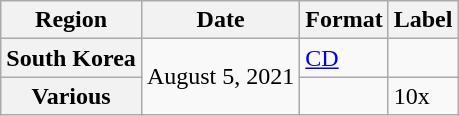<table class="wikitable plainrowheaders">
<tr>
<th scope="col">Region</th>
<th scope="col">Date</th>
<th scope="col">Format</th>
<th scope="col">Label</th>
</tr>
<tr>
<th scope="row">South Korea</th>
<td rowspan="2">August 5, 2021</td>
<td><a href='#'>CD</a></td>
<td></td>
</tr>
<tr>
<th scope="row">Various</th>
<td></td>
<td>10x</td>
</tr>
</table>
